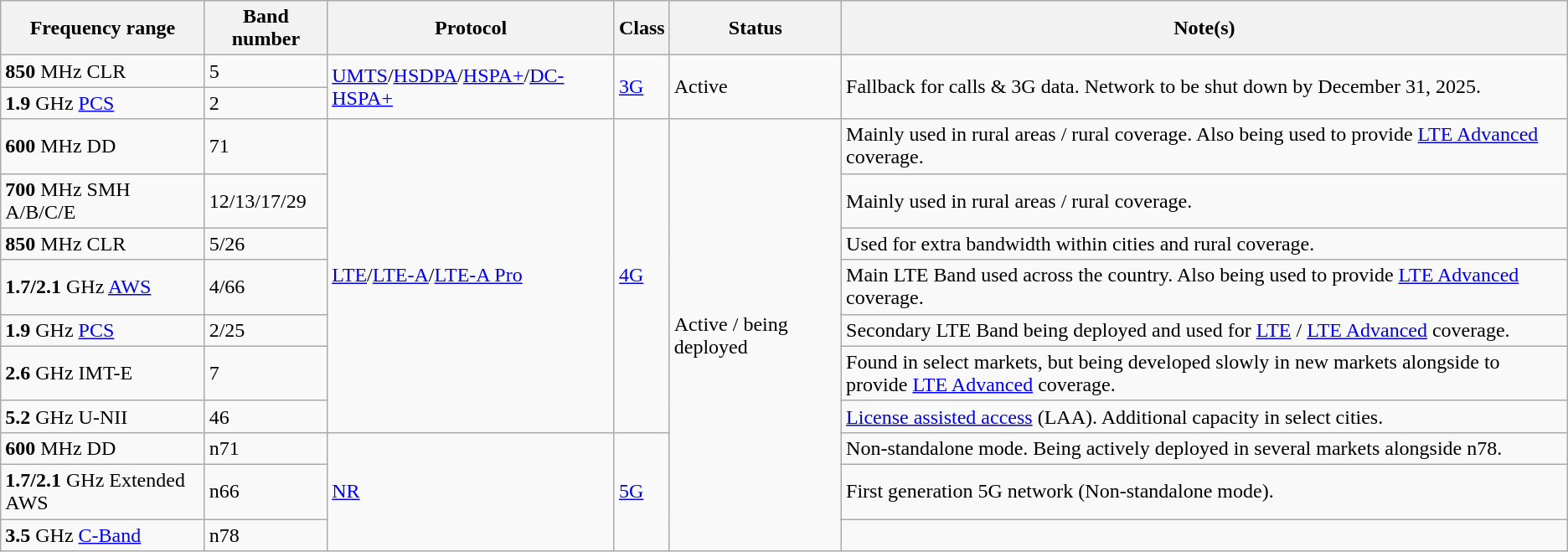<table class="wikitable sortable">
<tr>
<th>Frequency range</th>
<th>Band number</th>
<th>Protocol</th>
<th>Class</th>
<th>Status</th>
<th>Note(s)</th>
</tr>
<tr>
<td><strong>850</strong> MHz CLR</td>
<td>5</td>
<td rowspan="2"><a href='#'>UMTS</a>/<a href='#'>HSDPA</a>/<a href='#'>HSPA+</a>/<a href='#'>DC-HSPA+</a></td>
<td rowspan="2"><a href='#'>3G</a></td>
<td rowspan="2">Active</td>
<td rowspan="2">Fallback for calls & 3G data. Network to be shut down by December 31, 2025.</td>
</tr>
<tr>
<td><strong>1.9</strong> GHz <a href='#'>PCS</a></td>
<td>2</td>
</tr>
<tr>
<td><strong>600</strong> MHz DD</td>
<td>71</td>
<td rowspan="7"><a href='#'>LTE</a>/<a href='#'>LTE-A</a>/<a href='#'>LTE-A Pro</a></td>
<td rowspan="7"><a href='#'>4G</a></td>
<td rowspan="10">Active / being deployed</td>
<td>Mainly used in rural areas / rural coverage. Also being used to provide <a href='#'>LTE Advanced</a> coverage.</td>
</tr>
<tr>
<td><strong>700</strong> MHz SMH A/B/C/E</td>
<td>12/13/17/29</td>
<td>Mainly used in rural areas / rural coverage.</td>
</tr>
<tr>
<td><strong>850</strong> MHz CLR</td>
<td>5/26</td>
<td>Used for extra bandwidth within cities and rural coverage.</td>
</tr>
<tr>
<td><strong>1.7/2.1</strong> GHz <a href='#'>AWS</a></td>
<td>4/66</td>
<td>Main LTE Band used across the country. Also being used to provide <a href='#'>LTE Advanced</a> coverage.</td>
</tr>
<tr>
<td><strong>1.9</strong> GHz <a href='#'>PCS</a></td>
<td>2/25</td>
<td>Secondary LTE Band being deployed and used for <a href='#'>LTE</a> / <a href='#'>LTE Advanced</a> coverage.</td>
</tr>
<tr>
<td><strong>2.6</strong> GHz IMT-E</td>
<td>7</td>
<td>Found in select markets, but being developed slowly in new markets alongside to provide <a href='#'>LTE Advanced</a> coverage.</td>
</tr>
<tr>
<td><strong>5.2</strong> GHz U-NII</td>
<td>46</td>
<td><a href='#'>License assisted access</a> (LAA). Additional capacity in select cities.</td>
</tr>
<tr>
<td><strong>600</strong> MHz DD</td>
<td>n71</td>
<td rowspan="3"><a href='#'>NR</a></td>
<td rowspan="3"><a href='#'>5G</a></td>
<td>Non-standalone mode. Being actively deployed in several markets alongside n78.</td>
</tr>
<tr>
<td><strong>1.7/2.1</strong> GHz Extended AWS</td>
<td>n66</td>
<td>First generation 5G network (Non-standalone mode).</td>
</tr>
<tr>
<td><strong>3.5</strong> GHz <a href='#'>C-Band</a></td>
<td>n78</td>
<td></td>
</tr>
</table>
